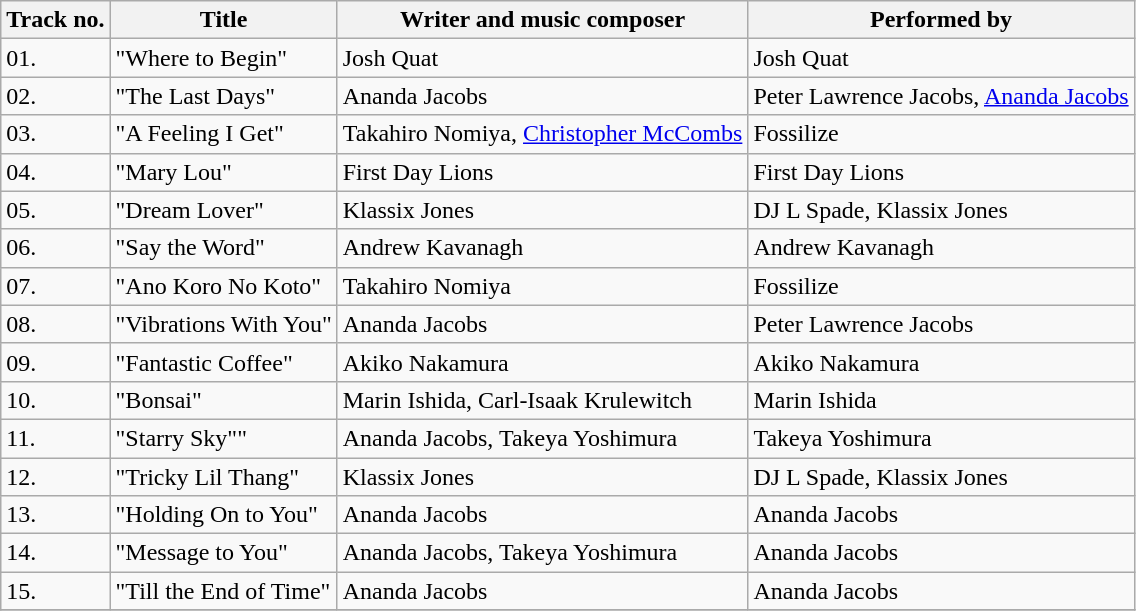<table class="wikitable sortable plainrowheaders">
<tr style="text-align:center;">
<th>Track no.</th>
<th>Title</th>
<th>Writer and music composer</th>
<th>Performed by</th>
</tr>
<tr>
<td>01.</td>
<td>"Where to Begin"</td>
<td>Josh Quat</td>
<td>Josh Quat</td>
</tr>
<tr>
<td>02.</td>
<td>"The Last Days"</td>
<td>Ananda Jacobs</td>
<td>Peter Lawrence Jacobs, <a href='#'>Ananda Jacobs</a></td>
</tr>
<tr>
<td>03.</td>
<td>"A Feeling I Get"</td>
<td>Takahiro Nomiya, <a href='#'>Christopher McCombs</a></td>
<td>Fossilize</td>
</tr>
<tr>
<td>04.</td>
<td>"Mary Lou"</td>
<td>First Day Lions</td>
<td>First Day Lions</td>
</tr>
<tr>
<td>05.</td>
<td>"Dream Lover"</td>
<td>Klassix Jones</td>
<td>DJ L Spade, Klassix Jones</td>
</tr>
<tr>
<td>06.</td>
<td>"Say the Word"</td>
<td>Andrew Kavanagh</td>
<td>Andrew Kavanagh</td>
</tr>
<tr>
<td>07.</td>
<td>"Ano Koro No Koto"</td>
<td>Takahiro Nomiya</td>
<td>Fossilize</td>
</tr>
<tr>
<td>08.</td>
<td>"Vibrations With You"</td>
<td>Ananda Jacobs</td>
<td>Peter Lawrence Jacobs</td>
</tr>
<tr>
<td>09.</td>
<td>"Fantastic Coffee"</td>
<td>Akiko Nakamura</td>
<td>Akiko Nakamura</td>
</tr>
<tr>
<td>10.</td>
<td>"Bonsai"</td>
<td>Marin Ishida, Carl-Isaak Krulewitch</td>
<td>Marin Ishida</td>
</tr>
<tr>
<td>11.</td>
<td>"Starry Sky""</td>
<td>Ananda Jacobs, Takeya Yoshimura</td>
<td>Takeya Yoshimura</td>
</tr>
<tr>
<td>12.</td>
<td>"Tricky Lil Thang"</td>
<td>Klassix Jones</td>
<td>DJ L Spade, Klassix Jones</td>
</tr>
<tr>
<td>13.</td>
<td>"Holding On to You"</td>
<td>Ananda Jacobs</td>
<td>Ananda Jacobs</td>
</tr>
<tr>
<td>14.</td>
<td>"Message to You"</td>
<td>Ananda Jacobs, Takeya Yoshimura</td>
<td>Ananda Jacobs</td>
</tr>
<tr>
<td>15.</td>
<td>"Till the End of Time"</td>
<td>Ananda Jacobs</td>
<td>Ananda Jacobs</td>
</tr>
<tr>
</tr>
</table>
